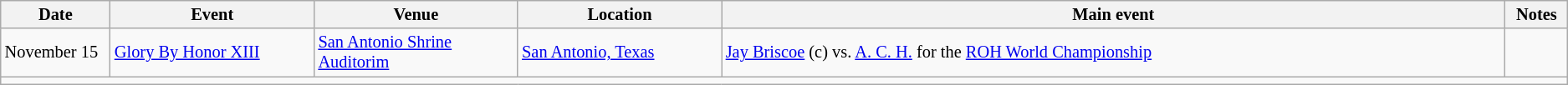<table class="sortable wikitable succession-box" style="font-size:85%;">
<tr>
<th width=7%>Date</th>
<th width=13%>Event</th>
<th width=13%>Venue</th>
<th width=13%>Location</th>
<th width=50%>Main event</th>
<th width=13%>Notes</th>
</tr>
<tr>
<td>November 15</td>
<td><a href='#'>Glory By Honor XIII</a></td>
<td><a href='#'>San Antonio Shrine Auditorim</a></td>
<td><a href='#'>San Antonio, Texas</a></td>
<td><a href='#'>Jay Briscoe</a> (c) vs. <a href='#'>A. C. H.</a> for the <a href='#'>ROH World Championship</a></td>
<td></td>
</tr>
<tr>
<td colspan="6"></td>
</tr>
</table>
